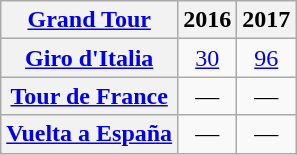<table class="wikitable plainrowheaders">
<tr>
<th scope="col"><a href='#'>Grand Tour</a></th>
<th scope="col">2016</th>
<th scope="col">2017</th>
</tr>
<tr style="text-align:center;">
<th scope="row"> <a href='#'>Giro d'Italia</a></th>
<td><a href='#'>30</a></td>
<td><a href='#'>96</a></td>
</tr>
<tr style="text-align:center;">
<th scope="row"> <a href='#'>Tour de France</a></th>
<td>—</td>
<td>—</td>
</tr>
<tr style="text-align:center;">
<th scope="row"> <a href='#'>Vuelta a España</a></th>
<td>—</td>
<td>—</td>
</tr>
</table>
